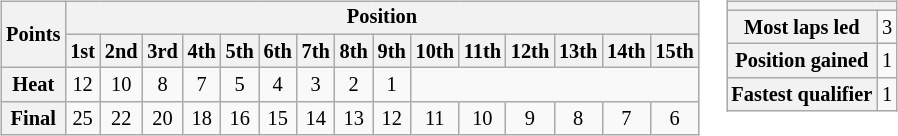<table>
<tr>
<td><br><table class="wikitable" style="font-size:85%; text-align:center">
<tr>
<th rowspan=2>Points</th>
<th colspan=28>Position</th>
</tr>
<tr>
<th>1st</th>
<th>2nd</th>
<th>3rd</th>
<th>4th</th>
<th>5th</th>
<th>6th</th>
<th>7th</th>
<th>8th</th>
<th>9th</th>
<th>10th</th>
<th>11th</th>
<th>12th</th>
<th>13th</th>
<th>14th</th>
<th>15th</th>
</tr>
<tr>
<th>Heat</th>
<td>12</td>
<td>10</td>
<td>8</td>
<td>7</td>
<td>5</td>
<td>4</td>
<td>3</td>
<td>2</td>
<td>1</td>
<td colspan=7></td>
</tr>
<tr>
<th>Final</th>
<td>25</td>
<td>22</td>
<td>20</td>
<td>18</td>
<td>16</td>
<td>15</td>
<td>14</td>
<td>13</td>
<td>12</td>
<td>11</td>
<td>10</td>
<td>9</td>
<td>8</td>
<td>7</td>
<td>6</td>
</tr>
</table>
</td>
<td style="vertical-align:top;"><br><table style="margin-right:0; font-size:85%; text-align:center;" class="wikitable">
<tr>
<th colspan=2></th>
</tr>
<tr>
<th>Most laps led</th>
<td>3</td>
</tr>
<tr>
<th>Position gained</th>
<td>1</td>
</tr>
<tr>
<th>Fastest qualifier</th>
<td>1</td>
</tr>
</table>
</td>
</tr>
</table>
